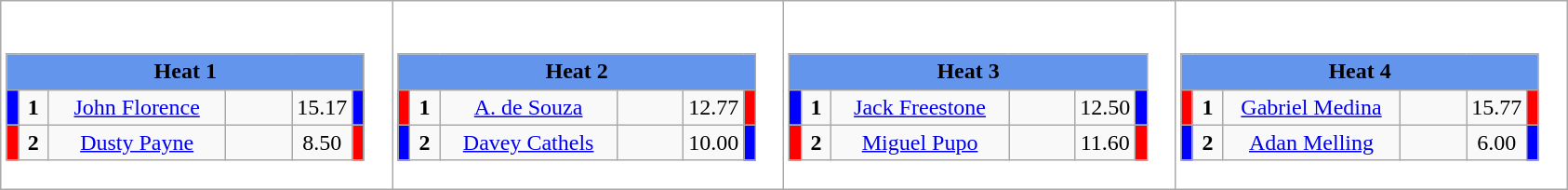<table class="wikitable" style="background:#fff;">
<tr>
<td><div><br><table class="wikitable">
<tr>
<td colspan="6"  style="text-align:center; background:#6495ed;"><strong>Heat 1</strong></td>
</tr>
<tr>
<td style="width:01px; background: #00f;"></td>
<td style="width:14px; text-align:center;"><strong>1</strong></td>
<td style="width:120px; text-align:center;"><a href='#'>John Florence</a></td>
<td style="width:40px; text-align:center;"></td>
<td style="width:20px; text-align:center;">15.17</td>
<td style="width:01px; background: #00f;"></td>
</tr>
<tr>
<td style="width:01px; background: #f00;"></td>
<td style="width:14px; text-align:center;"><strong>2</strong></td>
<td style="width:120px; text-align:center;"><a href='#'>Dusty Payne</a></td>
<td style="width:40px; text-align:center;"></td>
<td style="width:20px; text-align:center;">8.50</td>
<td style="width:01px; background: #f00;"></td>
</tr>
</table>
</div></td>
<td><div><br><table class="wikitable">
<tr>
<td colspan="6"  style="text-align:center; background:#6495ed;"><strong>Heat 2</strong></td>
</tr>
<tr>
<td style="width:01px; background: #f00;"></td>
<td style="width:14px; text-align:center;"><strong>1</strong></td>
<td style="width:120px; text-align:center;"><a href='#'>A. de Souza</a></td>
<td style="width:40px; text-align:center;"></td>
<td style="width:20px; text-align:center;">12.77</td>
<td style="width:01px; background: #f00;"></td>
</tr>
<tr>
<td style="width:01px; background: #00f;"></td>
<td style="width:14px; text-align:center;"><strong>2</strong></td>
<td style="width:120px; text-align:center;"><a href='#'>Davey Cathels</a></td>
<td style="width:40px; text-align:center;"></td>
<td style="width:20px; text-align:center;">10.00</td>
<td style="width:01px; background: #00f;"></td>
</tr>
</table>
</div></td>
<td><div><br><table class="wikitable">
<tr>
<td colspan="6"  style="text-align:center; background:#6495ed;"><strong>Heat 3</strong></td>
</tr>
<tr>
<td style="width:01px; background: #00f;"></td>
<td style="width:14px; text-align:center;"><strong>1</strong></td>
<td style="width:120px; text-align:center;"><a href='#'>Jack Freestone</a></td>
<td style="width:40px; text-align:center;"></td>
<td style="width:20px; text-align:center;">12.50</td>
<td style="width:01px; background: #00f;"></td>
</tr>
<tr>
<td style="width:01px; background: #f00;"></td>
<td style="width:14px; text-align:center;"><strong>2</strong></td>
<td style="width:120px; text-align:center;"><a href='#'>Miguel Pupo</a></td>
<td style="width:40px; text-align:center;"></td>
<td style="width:20px; text-align:center;">11.60</td>
<td style="width:01px; background: #f00;"></td>
</tr>
</table>
</div></td>
<td><div><br><table class="wikitable">
<tr>
<td colspan="6"  style="text-align:center; background:#6495ed;"><strong>Heat 4</strong></td>
</tr>
<tr>
<td style="width:01px; background: #f00;"></td>
<td style="width:14px; text-align:center;"><strong>1</strong></td>
<td style="width:120px; text-align:center;"><a href='#'>Gabriel Medina</a></td>
<td style="width:40px; text-align:center;"></td>
<td style="width:20px; text-align:center;">15.77</td>
<td style="width:01px; background: #f00;"></td>
</tr>
<tr>
<td style="width:01px; background: #00f;"></td>
<td style="width:14px; text-align:center;"><strong>2</strong></td>
<td style="width:120px; text-align:center;"><a href='#'>Adan Melling</a></td>
<td style="width:40px; text-align:center;"></td>
<td style="width:20px; text-align:center;">6.00</td>
<td style="width:01px; background: #00f;"></td>
</tr>
</table>
</div></td>
</tr>
</table>
